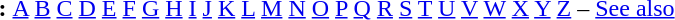<table id="toc" border="0">
<tr>
<th>:</th>
<td><a href='#'>A</a> <a href='#'>B</a> <a href='#'>C</a> <a href='#'>D</a> <a href='#'>E</a> <a href='#'>F</a> <a href='#'>G</a> <a href='#'>H</a> <a href='#'>I</a> <a href='#'>J</a> <a href='#'>K</a> <a href='#'>L</a> <a href='#'>M</a> <a href='#'>N</a> <a href='#'>O</a> <a href='#'>P</a> <a href='#'>Q</a> <a href='#'>R</a> <a href='#'>S</a> <a href='#'>T</a> <a href='#'>U</a> <a href='#'>V</a> <a href='#'>W</a> <a href='#'>X</a> <a href='#'>Y</a> <a href='#'>Z</a> – <a href='#'>See also</a></td>
</tr>
</table>
